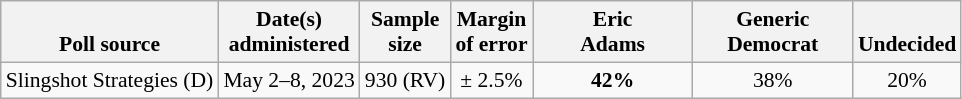<table class="wikitable" style="font-size:90%;text-align:center;">
<tr valign=bottom>
<th>Poll source</th>
<th>Date(s)<br>administered</th>
<th>Sample<br>size</th>
<th>Margin<br>of error</th>
<th style="width:100px;">Eric<br>Adams</th>
<th style="width:100px;">Generic<br>Democrat</th>
<th>Undecided</th>
</tr>
<tr>
<td style="text-align:left;">Slingshot Strategies (D)</td>
<td>May 2–8, 2023</td>
<td>930 (RV)</td>
<td>± 2.5%</td>
<td><strong>42%</strong></td>
<td>38%</td>
<td>20%</td>
</tr>
</table>
